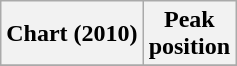<table class="wikitable sortable plainrowheaders" style="text-align:center;">
<tr>
<th scope="col">Chart (2010)</th>
<th scope="col">Peak<br>position</th>
</tr>
<tr>
</tr>
</table>
